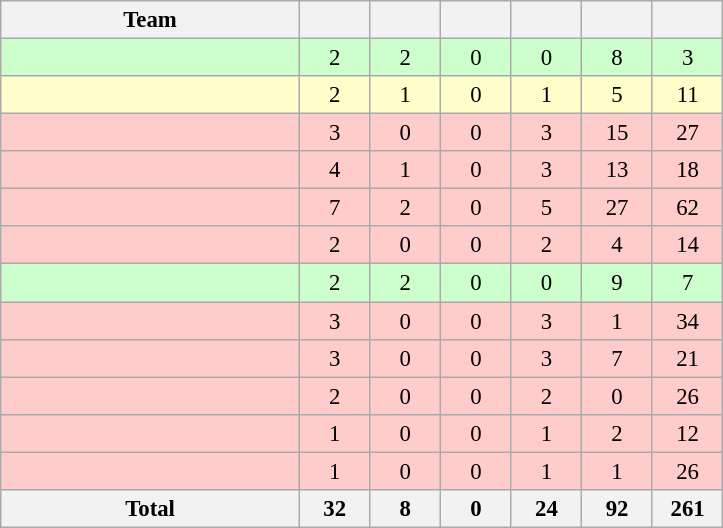<table class="wikitable" style="font-size:95%; text-align:center">
<tr>
<th width=192>Team</th>
<th width=40></th>
<th width=40></th>
<th width=40></th>
<th width=40></th>
<th width=40></th>
<th width=40></th>
</tr>
<tr style="background:#ccffcc;">
<td style="text-align:left;"></td>
<td>2</td>
<td>2</td>
<td>0</td>
<td>0</td>
<td>8</td>
<td>3</td>
</tr>
<tr style="background:#ffffcc;">
<td style="text-align:left;"></td>
<td>2</td>
<td>1</td>
<td>0</td>
<td>1</td>
<td>5</td>
<td>11</td>
</tr>
<tr style="background:#ffcccc;">
<td style="text-align:left;"></td>
<td>3</td>
<td>0</td>
<td>0</td>
<td>3</td>
<td>15</td>
<td>27</td>
</tr>
<tr style="background:#ffcccc;">
<td style="text-align:left;"></td>
<td>4</td>
<td>1</td>
<td>0</td>
<td>3</td>
<td>13</td>
<td>18</td>
</tr>
<tr style="background:#ffcccc;">
<td style="text-align:left;"></td>
<td>7</td>
<td>2</td>
<td>0</td>
<td>5</td>
<td>27</td>
<td>62</td>
</tr>
<tr style="background:#ffcccc;">
<td style="text-align:left;"></td>
<td>2</td>
<td>0</td>
<td>0</td>
<td>2</td>
<td>4</td>
<td>14</td>
</tr>
<tr style="background:#ccffcc;">
<td style="text-align:left;"></td>
<td>2</td>
<td>2</td>
<td>0</td>
<td>0</td>
<td>9</td>
<td>7</td>
</tr>
<tr style="background:#ffcccc;">
<td style="text-align:left;"></td>
<td>3</td>
<td>0</td>
<td>0</td>
<td>3</td>
<td>1</td>
<td>34</td>
</tr>
<tr style="background:#ffcccc;">
<td style="text-align:left;"></td>
<td>3</td>
<td>0</td>
<td>0</td>
<td>3</td>
<td>7</td>
<td>21</td>
</tr>
<tr style="background:#ffcccc;">
<td style="text-align:left;"></td>
<td>2</td>
<td>0</td>
<td>0</td>
<td>2</td>
<td>0</td>
<td>26</td>
</tr>
<tr style="background:#ffcccc;">
<td style="text-align:left;"></td>
<td>1</td>
<td>0</td>
<td>0</td>
<td>1</td>
<td>2</td>
<td>12</td>
</tr>
<tr style="background:#ffcccc;">
<td style="text-align:left;"></td>
<td>1</td>
<td>0</td>
<td>0</td>
<td>1</td>
<td>1</td>
<td>26</td>
</tr>
<tr>
<th>Total</th>
<th>32</th>
<th>8</th>
<th>0</th>
<th>24</th>
<th>92</th>
<th>261</th>
</tr>
</table>
